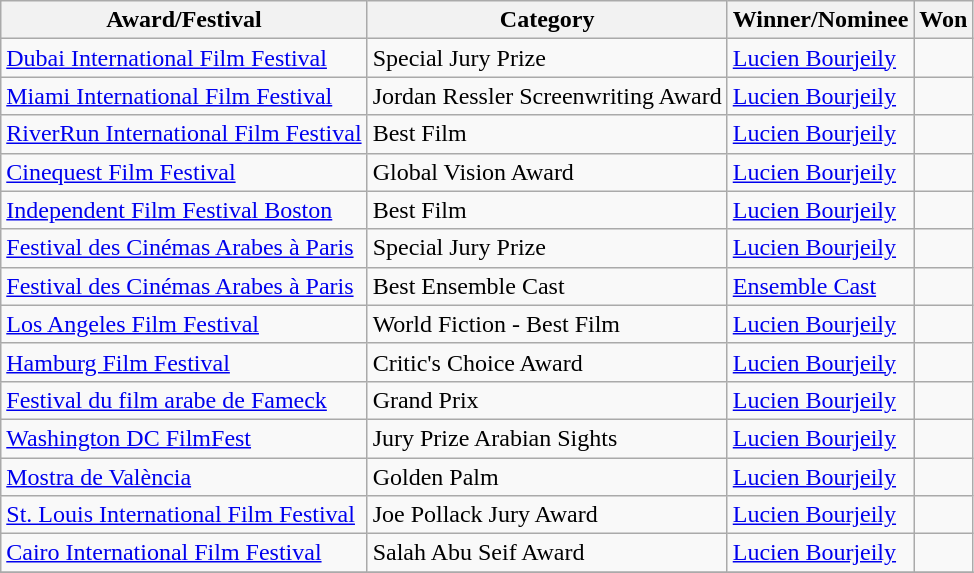<table class="wikitable">
<tr>
<th>Award/Festival</th>
<th>Category</th>
<th>Winner/Nominee</th>
<th>Won</th>
</tr>
<tr>
<td><a href='#'>Dubai International Film Festival</a></td>
<td>Special Jury Prize</td>
<td><a href='#'>Lucien Bourjeily</a></td>
<td></td>
</tr>
<tr>
<td><a href='#'>Miami International Film Festival</a></td>
<td>Jordan Ressler Screenwriting Award</td>
<td><a href='#'>Lucien Bourjeily</a></td>
<td></td>
</tr>
<tr>
<td><a href='#'>RiverRun International Film Festival</a></td>
<td>Best Film</td>
<td><a href='#'>Lucien Bourjeily</a></td>
<td></td>
</tr>
<tr>
<td><a href='#'>Cinequest Film Festival</a></td>
<td>Global Vision Award</td>
<td><a href='#'>Lucien Bourjeily</a></td>
<td></td>
</tr>
<tr>
<td><a href='#'>Independent Film Festival Boston</a></td>
<td>Best Film</td>
<td><a href='#'>Lucien Bourjeily</a></td>
<td></td>
</tr>
<tr>
<td><a href='#'>Festival des Cinémas Arabes à Paris</a></td>
<td>Special Jury Prize</td>
<td><a href='#'>Lucien Bourjeily</a></td>
<td></td>
</tr>
<tr>
<td><a href='#'>Festival des Cinémas Arabes à Paris</a></td>
<td>Best Ensemble Cast</td>
<td><a href='#'>Ensemble Cast</a></td>
<td></td>
</tr>
<tr>
<td><a href='#'>Los Angeles Film Festival</a></td>
<td>World Fiction - Best Film</td>
<td><a href='#'>Lucien Bourjeily</a></td>
<td></td>
</tr>
<tr>
<td><a href='#'>Hamburg Film Festival</a></td>
<td>Critic's Choice Award</td>
<td><a href='#'>Lucien Bourjeily</a></td>
<td></td>
</tr>
<tr>
<td><a href='#'>Festival du film arabe de Fameck</a></td>
<td>Grand Prix</td>
<td><a href='#'>Lucien Bourjeily</a></td>
<td></td>
</tr>
<tr>
<td><a href='#'>Washington DC FilmFest</a></td>
<td>Jury Prize Arabian Sights</td>
<td><a href='#'>Lucien Bourjeily</a></td>
<td></td>
</tr>
<tr>
<td><a href='#'>Mostra de València</a></td>
<td>Golden Palm</td>
<td><a href='#'>Lucien Bourjeily</a></td>
<td></td>
</tr>
<tr>
<td><a href='#'>St. Louis International Film Festival</a></td>
<td>Joe Pollack Jury Award</td>
<td><a href='#'>Lucien Bourjeily</a></td>
<td></td>
</tr>
<tr>
<td><a href='#'>Cairo International Film Festival</a></td>
<td>Salah Abu Seif Award</td>
<td><a href='#'>Lucien Bourjeily</a></td>
<td></td>
</tr>
<tr>
</tr>
</table>
